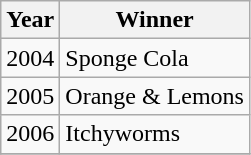<table class="wikitable">
<tr>
<th>Year</th>
<th>Winner</th>
</tr>
<tr>
<td>2004</td>
<td>Sponge Cola</td>
</tr>
<tr>
<td>2005</td>
<td>Orange & Lemons</td>
</tr>
<tr>
<td>2006</td>
<td>Itchyworms</td>
</tr>
<tr>
</tr>
</table>
